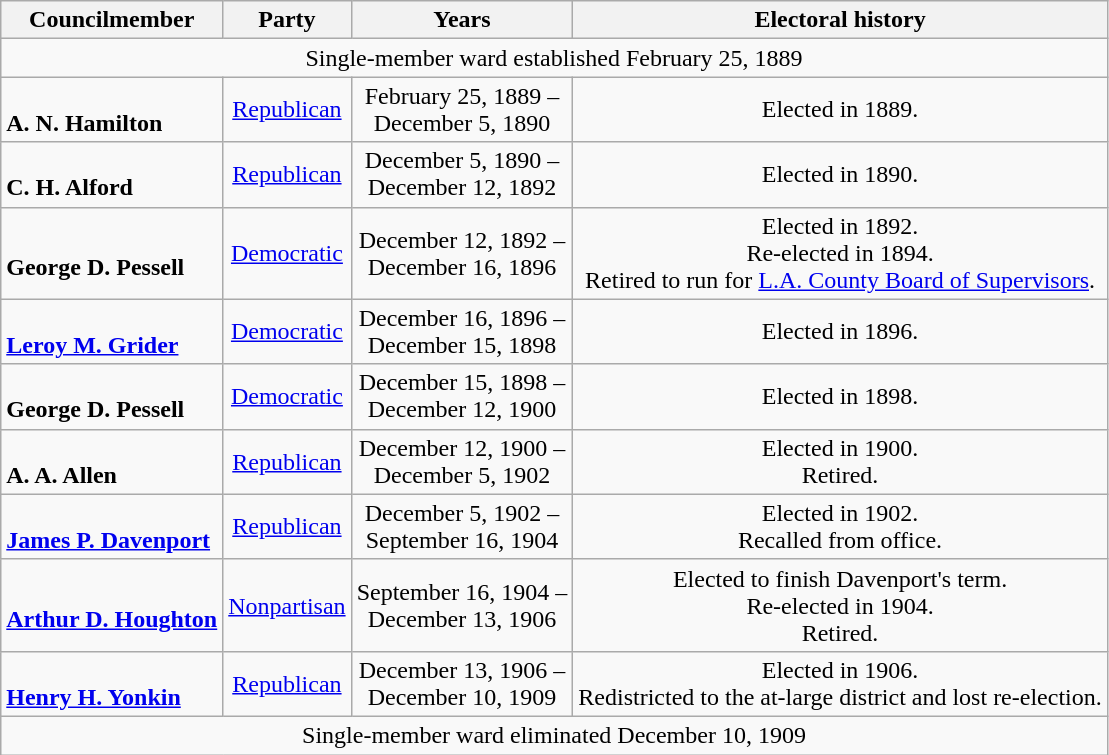<table class="wikitable" style="text-align:center;">
<tr>
<th>Councilmember</th>
<th>Party</th>
<th>Years</th>
<th>Electoral history</th>
</tr>
<tr>
<td colspan="4">Single-member ward established February 25, 1889</td>
</tr>
<tr>
<td align=left> <br> <strong>A. N. Hamilton</strong> <br> </td>
<td><a href='#'>Republican</a></td>
<td nowrap>February 25, 1889 –<br> December 5, 1890</td>
<td>Elected in 1889. <br> </td>
</tr>
<tr>
<td align=left> <br> <strong>C. H. Alford</strong><br> </td>
<td><a href='#'>Republican</a></td>
<td nowrap>December 5, 1890 –<br> December 12, 1892</td>
<td>Elected in 1890. <br> </td>
</tr>
<tr>
<td align=left> <br> <strong>George D. Pessell</strong><br> </td>
<td><a href='#'>Democratic</a></td>
<td nowrap>December 12, 1892 –<br> December 16, 1896</td>
<td>Elected in 1892. <br> Re-elected in 1894. <br> Retired to run for <a href='#'>L.A. County Board of Supervisors</a>.</td>
</tr>
<tr>
<td align=left> <br> <strong><a href='#'>Leroy M. Grider</a></strong> <br> </td>
<td><a href='#'>Democratic</a></td>
<td nowrap>December 16, 1896 –<br> December 15, 1898</td>
<td>Elected in 1896. <br> </td>
</tr>
<tr>
<td align=left> <br> <strong>George D. Pessell</strong><br> </td>
<td><a href='#'>Democratic</a></td>
<td nowrap>December 15, 1898 –<br> December 12, 1900</td>
<td>Elected in 1898. <br> </td>
</tr>
<tr>
<td align=left> <br> <strong>A. A. Allen</strong><br> </td>
<td><a href='#'>Republican</a></td>
<td nowrap>December 12, 1900 –<br> December 5, 1902</td>
<td>Elected in 1900. <br> Retired.</td>
</tr>
<tr>
<td align=left> <br> <strong><a href='#'>James P. Davenport</a></strong><br></td>
<td><a href='#'>Republican</a></td>
<td nowrap>December 5, 1902 –<br> September 16, 1904</td>
<td>Elected in 1902. <br> Recalled from office.</td>
</tr>
<tr>
<td align=left> <br> <strong><a href='#'>Arthur D. Houghton</a></strong> <br> </td>
<td><a href='#'>Nonpartisan</a></td>
<td nowrap>September 16, 1904 –<br> December 13, 1906</td>
<td>Elected to finish Davenport's term. <br> Re-elected in 1904. <br> Retired.</td>
</tr>
<tr>
<td align=left> <br> <strong><a href='#'>Henry H. Yonkin</a></strong><br></td>
<td><a href='#'>Republican</a></td>
<td nowrap>December 13, 1906 –<br> December 10, 1909</td>
<td>Elected in 1906. <br> Redistricted to the at-large district and lost re-election.</td>
</tr>
<tr>
<td colspan="4">Single-member ward eliminated December 10, 1909</td>
</tr>
</table>
